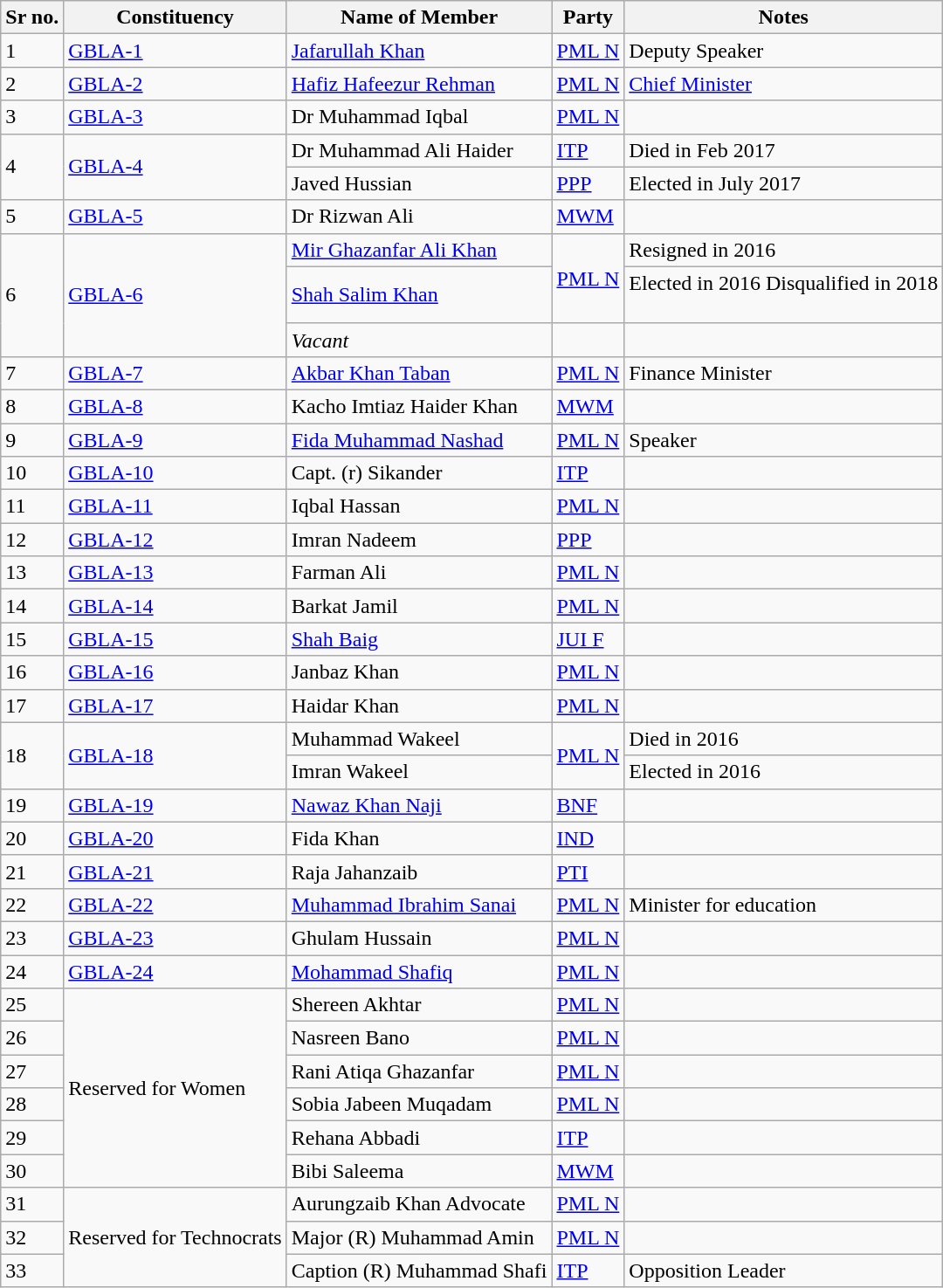<table class="wikitable">
<tr>
<th>Sr no.</th>
<th>Constituency</th>
<th>Name of Member</th>
<th>Party</th>
<th>Notes</th>
</tr>
<tr>
<td>1</td>
<td><a href='#'>GBLA-1</a></td>
<td><a href='#'>Jafarullah Khan</a></td>
<td><a href='#'>PML N</a></td>
<td>Deputy Speaker</td>
</tr>
<tr>
<td>2</td>
<td><a href='#'>GBLA-2</a></td>
<td><a href='#'>Hafiz Hafeezur Rehman</a></td>
<td><a href='#'>PML N</a></td>
<td><a href='#'>Chief Minister</a></td>
</tr>
<tr>
<td>3</td>
<td><a href='#'>GBLA-3</a></td>
<td>Dr Muhammad Iqbal</td>
<td><a href='#'>PML N</a></td>
<td></td>
</tr>
<tr>
<td rowspan="2">4</td>
<td rowspan="2"><a href='#'>GBLA-4</a></td>
<td>Dr Muhammad Ali Haider</td>
<td><a href='#'>ITP</a></td>
<td>Died in Feb 2017</td>
</tr>
<tr>
<td>Javed Hussian</td>
<td><a href='#'>PPP</a></td>
<td>Elected in July 2017</td>
</tr>
<tr>
<td>5</td>
<td><a href='#'>GBLA-5</a></td>
<td>Dr Rizwan Ali</td>
<td><a href='#'>MWM</a></td>
<td></td>
</tr>
<tr>
<td rowspan="3">6</td>
<td rowspan="3"><a href='#'>GBLA-6</a></td>
<td><a href='#'>Mir Ghazanfar Ali Khan</a></td>
<td rowspan="2"><a href='#'>PML N</a></td>
<td>Resigned in 2016</td>
</tr>
<tr>
<td><a href='#'>Shah Salim Khan</a></td>
<td>Elected in 2016 Disqualified in 2018<br><br></td>
</tr>
<tr>
<td><em>Vacant</em></td>
<td></td>
<td></td>
</tr>
<tr>
<td>7</td>
<td><a href='#'>GBLA-7</a></td>
<td><a href='#'>Akbar Khan Taban</a></td>
<td><a href='#'>PML N</a></td>
<td>Finance Minister</td>
</tr>
<tr>
<td>8</td>
<td><a href='#'>GBLA-8</a></td>
<td>Kacho Imtiaz Haider Khan</td>
<td><a href='#'>MWM</a></td>
<td></td>
</tr>
<tr>
<td>9</td>
<td><a href='#'>GBLA-9</a></td>
<td><a href='#'>Fida Muhammad Nashad</a></td>
<td><a href='#'>PML N</a></td>
<td>Speaker</td>
</tr>
<tr>
<td>10</td>
<td><a href='#'>GBLA-10</a></td>
<td>Capt. (r) Sikander</td>
<td><a href='#'>ITP</a></td>
<td></td>
</tr>
<tr>
<td>11</td>
<td><a href='#'>GBLA-11</a></td>
<td>Iqbal Hassan</td>
<td><a href='#'>PML N</a></td>
<td></td>
</tr>
<tr>
<td>12</td>
<td><a href='#'>GBLA-12</a></td>
<td>Imran Nadeem</td>
<td><a href='#'>PPP</a></td>
<td></td>
</tr>
<tr>
<td>13</td>
<td><a href='#'>GBLA-13</a></td>
<td>Farman Ali</td>
<td><a href='#'>PML N</a></td>
<td></td>
</tr>
<tr>
<td>14</td>
<td><a href='#'>GBLA-14</a></td>
<td>Barkat Jamil</td>
<td><a href='#'>PML N</a></td>
<td></td>
</tr>
<tr>
<td>15</td>
<td><a href='#'>GBLA-15</a></td>
<td><a href='#'>Shah Baig</a></td>
<td><a href='#'>JUI F</a></td>
<td></td>
</tr>
<tr>
<td>16</td>
<td><a href='#'>GBLA-16</a></td>
<td>Janbaz Khan</td>
<td><a href='#'>PML N</a></td>
<td></td>
</tr>
<tr>
<td>17</td>
<td><a href='#'>GBLA-17</a></td>
<td>Haidar Khan</td>
<td><a href='#'>PML N</a></td>
<td></td>
</tr>
<tr>
<td rowspan="2">18</td>
<td rowspan="2"><a href='#'>GBLA-18</a></td>
<td>Muhammad Wakeel</td>
<td rowspan="2"><a href='#'>PML N</a></td>
<td>Died in 2016</td>
</tr>
<tr>
<td>Imran Wakeel</td>
<td>Elected in 2016</td>
</tr>
<tr>
<td>19</td>
<td><a href='#'>GBLA-19</a></td>
<td><a href='#'>Nawaz Khan Naji</a></td>
<td><a href='#'>BNF</a></td>
<td></td>
</tr>
<tr>
<td>20</td>
<td><a href='#'>GBLA-20</a></td>
<td>Fida Khan</td>
<td><a href='#'>IND</a></td>
<td></td>
</tr>
<tr>
<td>21</td>
<td><a href='#'>GBLA-21</a></td>
<td>Raja Jahanzaib</td>
<td><a href='#'>PTI</a></td>
<td></td>
</tr>
<tr>
<td>22</td>
<td><a href='#'>GBLA-22</a></td>
<td><a href='#'>Muhammad Ibrahim Sanai</a></td>
<td><a href='#'>PML N</a></td>
<td>Minister for education</td>
</tr>
<tr>
<td>23</td>
<td><a href='#'>GBLA-23</a></td>
<td>Ghulam Hussain</td>
<td><a href='#'>PML N</a></td>
<td></td>
</tr>
<tr>
<td>24</td>
<td><a href='#'>GBLA-24</a></td>
<td><a href='#'>Mohammad Shafiq</a></td>
<td><a href='#'>PML N</a></td>
<td></td>
</tr>
<tr>
<td>25</td>
<td rowspan="6">Reserved for Women</td>
<td>Shereen Akhtar</td>
<td><a href='#'>PML N</a></td>
<td></td>
</tr>
<tr>
<td>26</td>
<td>Nasreen Bano</td>
<td><a href='#'>PML N</a></td>
<td></td>
</tr>
<tr>
<td>27</td>
<td>Rani Atiqa Ghazanfar</td>
<td><a href='#'>PML N</a></td>
<td></td>
</tr>
<tr>
<td>28</td>
<td>Sobia Jabeen Muqadam</td>
<td><a href='#'>PML N</a></td>
<td></td>
</tr>
<tr>
<td>29</td>
<td>Rehana Abbadi</td>
<td><a href='#'>ITP</a></td>
<td></td>
</tr>
<tr>
<td>30</td>
<td>Bibi Saleema</td>
<td><a href='#'>MWM</a></td>
<td></td>
</tr>
<tr>
<td>31</td>
<td rowspan="3">Reserved for Technocrats</td>
<td>Aurungzaib Khan Advocate</td>
<td><a href='#'>PML N</a></td>
<td></td>
</tr>
<tr>
<td>32</td>
<td>Major (R) Muhammad Amin</td>
<td><a href='#'>PML N</a></td>
<td></td>
</tr>
<tr>
<td>33</td>
<td>Caption (R) Muhammad Shafi</td>
<td><a href='#'>ITP</a></td>
<td>Opposition Leader</td>
</tr>
</table>
